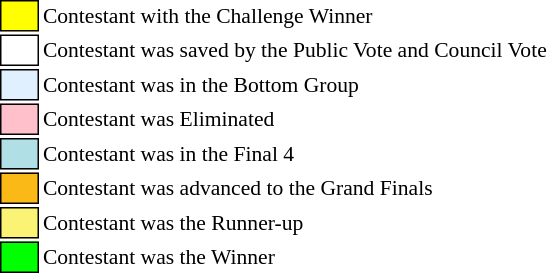<table class="toccolours"style="font-size: 90%; white-space: nowrap;">
<tr>
<td style="background:#FFFF00; border:1px solid black;">      </td>
<td>Contestant with the Challenge Winner</td>
</tr>
<tr>
<td style="background:#FFFFFF; border:1px solid black;">      </td>
<td>Contestant was saved by the Public Vote and Council Vote</td>
</tr>
<tr>
<td style="background:#e0f0ff; border:1px solid black;">      </td>
<td>Contestant was in the Bottom Group</td>
</tr>
<tr>
<td style="background:pink; border:1px solid black;">      </td>
<td>Contestant was Eliminated</td>
</tr>
<tr>
<td style="background:#b0e0e6; border:1px solid black;">      </td>
<td>Contestant was in the Final 4</td>
</tr>
<tr>
<td style="background:#fbb917; border:1px solid black;">      </td>
<td>Contestant was advanced to the Grand Finals</td>
</tr>
<tr>
<td style="background:#FBF373; border:1px solid black;">      </td>
<td>Contestant was the Runner-up</td>
</tr>
<tr>
<td style="background:lime; border:1px solid black;">      </td>
<td>Contestant was the Winner</td>
</tr>
</table>
